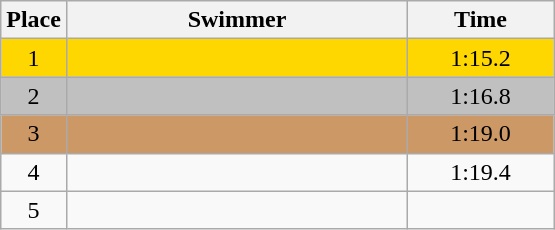<table class=wikitable style="text-align:center">
<tr>
<th>Place</th>
<th width=220>Swimmer</th>
<th width=90>Time</th>
</tr>
<tr bgcolor=gold>
<td>1</td>
<td align=left></td>
<td>1:15.2</td>
</tr>
<tr bgcolor=silver>
<td>2</td>
<td align=left></td>
<td>1:16.8</td>
</tr>
<tr bgcolor=cc9966>
<td>3</td>
<td align=left></td>
<td>1:19.0</td>
</tr>
<tr>
<td>4</td>
<td align=left></td>
<td>1:19.4</td>
</tr>
<tr>
<td>5</td>
<td align=left></td>
<td></td>
</tr>
</table>
